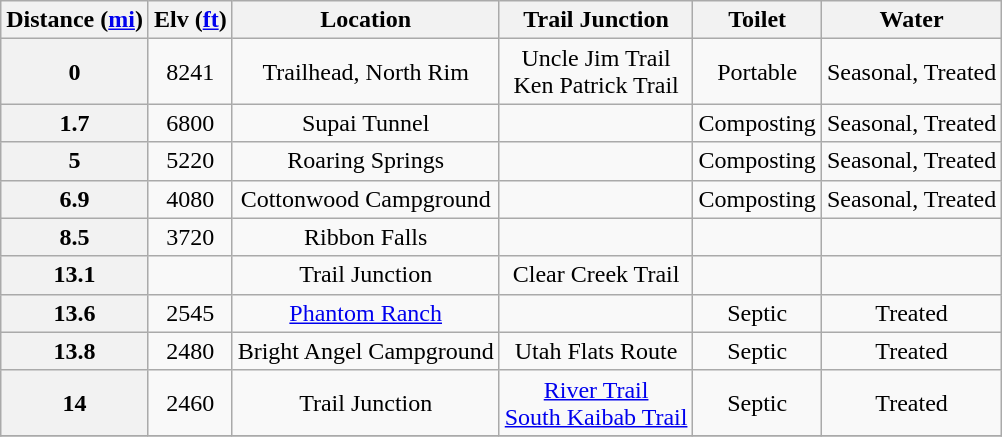<table class="wikitable" style="text-align:center">
<tr>
<th>Distance (<a href='#'>mi</a>)</th>
<th>Elv (<a href='#'>ft</a>)</th>
<th>Location</th>
<th>Trail Junction</th>
<th>Toilet</th>
<th>Water</th>
</tr>
<tr>
<th>0</th>
<td>8241</td>
<td>Trailhead, North Rim</td>
<td>Uncle Jim Trail<br>Ken Patrick Trail</td>
<td>Portable</td>
<td>Seasonal, Treated</td>
</tr>
<tr>
<th>1.7</th>
<td>6800</td>
<td>Supai Tunnel</td>
<td></td>
<td>Composting</td>
<td>Seasonal, Treated</td>
</tr>
<tr>
<th>5</th>
<td>5220</td>
<td>Roaring Springs</td>
<td></td>
<td>Composting</td>
<td>Seasonal, Treated</td>
</tr>
<tr>
<th>6.9</th>
<td>4080</td>
<td>Cottonwood Campground</td>
<td></td>
<td>Composting</td>
<td>Seasonal, Treated</td>
</tr>
<tr>
<th>8.5</th>
<td>3720</td>
<td>Ribbon Falls</td>
<td></td>
<td></td>
<td></td>
</tr>
<tr>
<th>13.1</th>
<td></td>
<td>Trail Junction</td>
<td>Clear Creek Trail</td>
<td></td>
<td></td>
</tr>
<tr>
<th>13.6</th>
<td>2545</td>
<td><a href='#'>Phantom Ranch</a></td>
<td></td>
<td>Septic</td>
<td>Treated</td>
</tr>
<tr>
<th>13.8</th>
<td>2480</td>
<td>Bright Angel Campground</td>
<td>Utah Flats Route</td>
<td>Septic</td>
<td>Treated</td>
</tr>
<tr>
<th>14</th>
<td>2460</td>
<td>Trail Junction</td>
<td><a href='#'>River Trail</a><br><a href='#'>South Kaibab Trail</a></td>
<td>Septic</td>
<td>Treated</td>
</tr>
<tr>
</tr>
</table>
